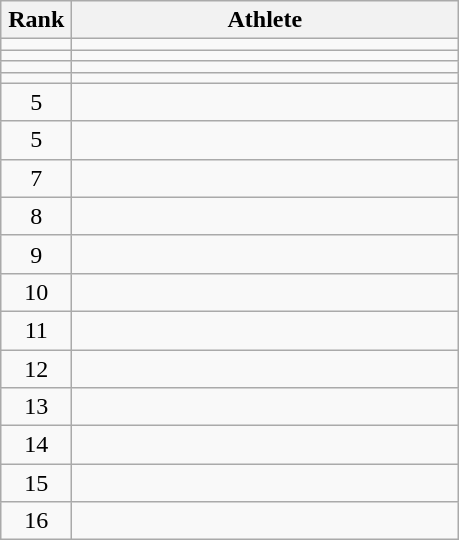<table class="wikitable" style="text-align: center;">
<tr>
<th width=40>Rank</th>
<th width=250>Athlete</th>
</tr>
<tr>
<td></td>
<td align="left"></td>
</tr>
<tr>
<td></td>
<td align="left"></td>
</tr>
<tr>
<td></td>
<td align="left"></td>
</tr>
<tr>
<td></td>
<td align="left"></td>
</tr>
<tr>
<td>5</td>
<td align="left"></td>
</tr>
<tr>
<td>5</td>
<td align="left"></td>
</tr>
<tr>
<td>7</td>
<td align="left"></td>
</tr>
<tr>
<td>8</td>
<td align="left"></td>
</tr>
<tr>
<td>9</td>
<td align="left"></td>
</tr>
<tr>
<td>10</td>
<td align="left"></td>
</tr>
<tr>
<td>11</td>
<td align="left"></td>
</tr>
<tr>
<td>12</td>
<td align="left"></td>
</tr>
<tr>
<td>13</td>
<td align="left"></td>
</tr>
<tr>
<td>14</td>
<td align="left"></td>
</tr>
<tr>
<td>15</td>
<td align="left"></td>
</tr>
<tr>
<td>16</td>
<td align="left"></td>
</tr>
</table>
